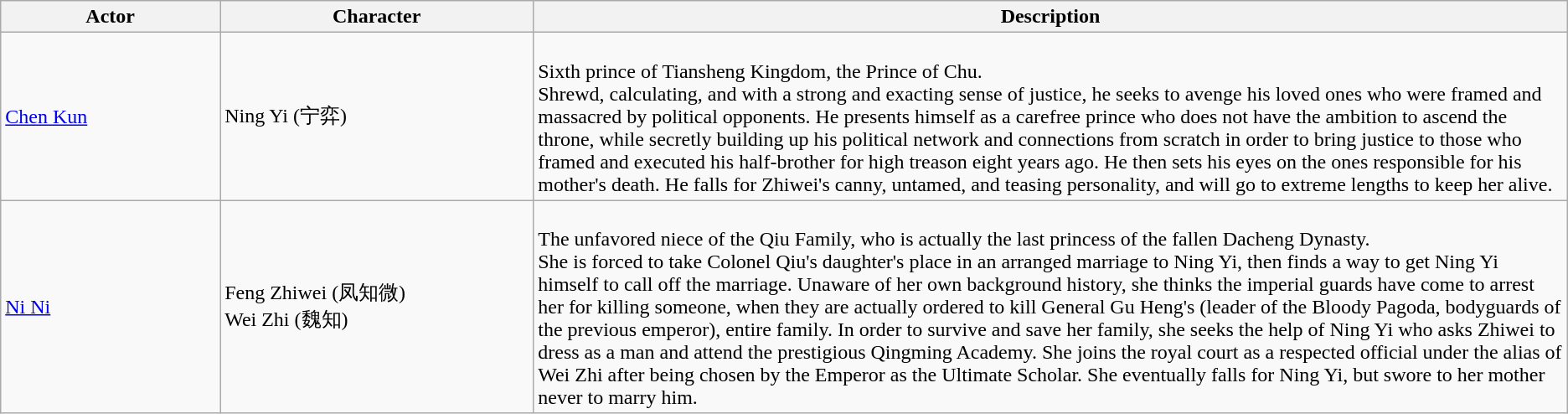<table class="wikitable">
<tr>
<th style="width:14%">Actor</th>
<th style="width:20%">Character</th>
<th>Description</th>
</tr>
<tr>
<td><a href='#'>Chen Kun</a></td>
<td>Ning Yi (宁弈)</td>
<td><br>Sixth prince of Tiansheng Kingdom, the Prince of Chu.<br>
Shrewd, calculating, and with a strong and exacting sense of justice, he seeks to avenge his loved ones who were framed and massacred by political opponents. He presents himself as a carefree prince who does not have the ambition to ascend the throne, while secretly building up his political network and connections from scratch in order to bring justice to those who framed and executed his half-brother for high treason eight years ago. He then sets his eyes on the ones responsible for his mother's death. He falls for Zhiwei's canny, untamed, and teasing personality, and will go to extreme lengths to keep her alive.</td>
</tr>
<tr>
<td><a href='#'>Ni Ni</a></td>
<td>Feng Zhiwei (凤知微)<br> Wei Zhi (魏知)</td>
<td><br>The unfavored niece of the Qiu Family, who is actually the last princess of the fallen Dacheng Dynasty. <br>
She is forced to take Colonel Qiu's daughter's place in an arranged marriage to Ning Yi, then finds a way to get Ning Yi himself to call off the marriage. Unaware of her own background history, she thinks the imperial guards have come to arrest her for killing someone, when they are actually ordered to kill General Gu Heng's (leader of the Bloody Pagoda, bodyguards of the previous emperor), entire family. In order to survive and save her family, she seeks the help of Ning Yi who asks Zhiwei to dress as a man and attend the prestigious Qingming Academy. She joins the royal court as a respected official under the alias of Wei Zhi after being chosen by the Emperor as the Ultimate Scholar. She eventually falls for Ning Yi, but swore to her mother never to marry him.</td>
</tr>
</table>
